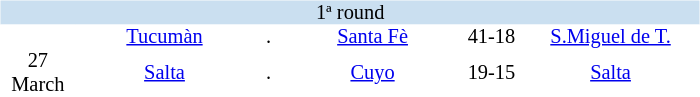<table width=940>
<tr>
<td width=470 valign="top"><br><table border=0 cellspacing=0 cellpadding=0 style="font-size: 85%; border-collapse: collapse;" width=100%>
<tr bgcolor="#CADFF0">
<td style="font-size:100%"; align="center" colspan="6">1ª round</td>
</tr>
<tr align=center bgcolor=#FFFFFF>
<td width=50></td>
<td width=120><a href='#'>Tucumàn</a></td>
<td width=20>.</td>
<td width=120><a href='#'>Santa Fè</a></td>
<td width=40>41-18</td>
<td width=120><a href='#'>S.Miguel de T.</a></td>
</tr>
<tr align=center bgcolor=#FFFFFF>
<td width=50>27 March</td>
<td width=120><a href='#'>Salta</a></td>
<td width=20>.</td>
<td width=120><a href='#'>Cuyo</a></td>
<td width=40>19-15</td>
<td width=120><a href='#'>Salta</a></td>
</tr>
</table>
</td>
<td width=470 valign="top"></td>
</tr>
</table>
